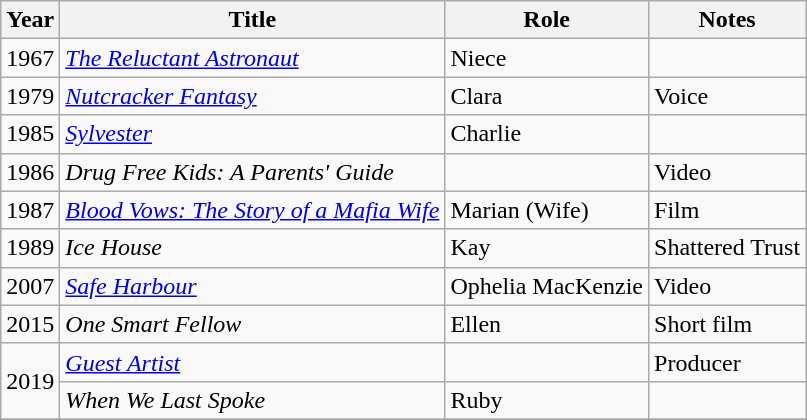<table class="wikitable sortable" >
<tr>
<th>Year</th>
<th>Title</th>
<th>Role</th>
<th class="unsortable">Notes</th>
</tr>
<tr>
<td>1967</td>
<td data-sort-value="Reluctant Astronaut, The"><em><a href='#'>The Reluctant Astronaut</a></em></td>
<td>Niece</td>
<td></td>
</tr>
<tr>
<td>1979</td>
<td><em><a href='#'>Nutcracker Fantasy</a></em></td>
<td>Clara</td>
<td>Voice</td>
</tr>
<tr>
<td>1985</td>
<td><em><a href='#'>Sylvester</a></em></td>
<td>Charlie</td>
<td></td>
</tr>
<tr>
<td>1986</td>
<td><em>Drug Free Kids: A Parents' Guide</em></td>
<td></td>
<td>Video</td>
</tr>
<tr>
<td>1987</td>
<td><em><a href='#'>Blood Vows: The Story of a Mafia Wife</a></em></td>
<td>Marian (Wife)</td>
<td>Film</td>
</tr>
<tr>
<td>1989</td>
<td><em>Ice House</em></td>
<td>Kay</td>
<td>Shattered Trust</td>
</tr>
<tr>
<td>2007</td>
<td><em><a href='#'>Safe Harbour</a></em></td>
<td>Ophelia MacKenzie</td>
<td>Video</td>
</tr>
<tr>
<td>2015</td>
<td><em>One Smart Fellow</em></td>
<td>Ellen</td>
<td>Short film</td>
</tr>
<tr>
<td rowspan=2>2019</td>
<td><em><a href='#'>Guest Artist</a></em></td>
<td></td>
<td>Producer</td>
</tr>
<tr>
<td><em>When We Last Spoke</em></td>
<td>Ruby</td>
<td></td>
</tr>
<tr>
</tr>
</table>
